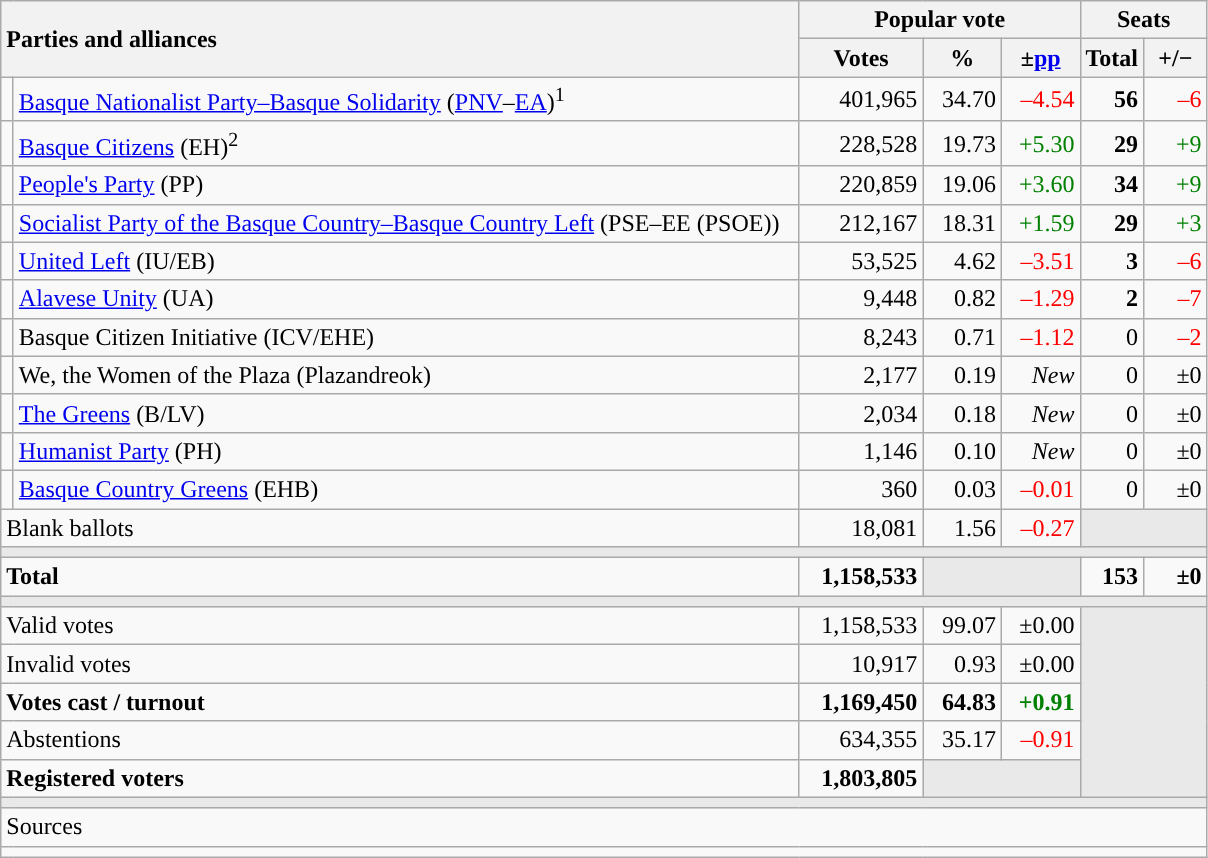<table class="wikitable" style="text-align:right;">
<tr>
<th style="text-align:left;" rowspan="2" colspan="2" width="525">Parties and alliances</th>
<th colspan="3">Popular vote</th>
<th colspan="2">Seats</th>
</tr>
<tr>
<th width="75">Votes</th>
<th width="45">%</th>
<th width="45">±<a href='#'>pp</a></th>
<th width="35">Total</th>
<th width="35">+/−</th>
</tr>
<tr>
<td width="1" style="color:inherit;background:"></td>
<td align="left"><a href='#'>Basque Nationalist Party–Basque Solidarity</a> (<a href='#'>PNV</a>–<a href='#'>EA</a>)<sup>1</sup></td>
<td>401,965</td>
<td>34.70</td>
<td style="color:red;">–4.54</td>
<td><strong>56</strong></td>
<td style="color:red;">–6</td>
</tr>
<tr>
<td style="color:inherit;background:"></td>
<td align="left"><a href='#'>Basque Citizens</a> (EH)<sup>2</sup></td>
<td>228,528</td>
<td>19.73</td>
<td style="color:green;">+5.30</td>
<td><strong>29</strong></td>
<td style="color:green;">+9</td>
</tr>
<tr>
<td style="color:inherit;background:"></td>
<td align="left"><a href='#'>People's Party</a> (PP)</td>
<td>220,859</td>
<td>19.06</td>
<td style="color:green;">+3.60</td>
<td><strong>34</strong></td>
<td style="color:green;">+9</td>
</tr>
<tr>
<td style="color:inherit;background:"></td>
<td align="left"><a href='#'>Socialist Party of the Basque Country–Basque Country Left</a> (PSE–EE (PSOE))</td>
<td>212,167</td>
<td>18.31</td>
<td style="color:green;">+1.59</td>
<td><strong>29</strong></td>
<td style="color:green;">+3</td>
</tr>
<tr>
<td style="color:inherit;background:"></td>
<td align="left"><a href='#'>United Left</a> (IU/EB)</td>
<td>53,525</td>
<td>4.62</td>
<td style="color:red;">–3.51</td>
<td><strong>3</strong></td>
<td style="color:red;">–6</td>
</tr>
<tr>
<td style="color:inherit;background:"></td>
<td align="left"><a href='#'>Alavese Unity</a> (UA)</td>
<td>9,448</td>
<td>0.82</td>
<td style="color:red;">–1.29</td>
<td><strong>2</strong></td>
<td style="color:red;">–7</td>
</tr>
<tr>
<td style="color:inherit;background:"></td>
<td align="left">Basque Citizen Initiative (ICV/EHE)</td>
<td>8,243</td>
<td>0.71</td>
<td style="color:red;">–1.12</td>
<td>0</td>
<td style="color:red;">–2</td>
</tr>
<tr>
<td style="color:inherit;background:"></td>
<td align="left">We, the Women of the Plaza (Plazandreok)</td>
<td>2,177</td>
<td>0.19</td>
<td><em>New</em></td>
<td>0</td>
<td>±0</td>
</tr>
<tr>
<td style="color:inherit;background:"></td>
<td align="left"><a href='#'>The Greens</a> (B/LV)</td>
<td>2,034</td>
<td>0.18</td>
<td><em>New</em></td>
<td>0</td>
<td>±0</td>
</tr>
<tr>
<td style="color:inherit;background:"></td>
<td align="left"><a href='#'>Humanist Party</a> (PH)</td>
<td>1,146</td>
<td>0.10</td>
<td><em>New</em></td>
<td>0</td>
<td>±0</td>
</tr>
<tr>
<td style="color:inherit;background:"></td>
<td align="left"><a href='#'>Basque Country Greens</a> (EHB)</td>
<td>360</td>
<td>0.03</td>
<td style="color:red;">–0.01</td>
<td>0</td>
<td>±0</td>
</tr>
<tr>
<td align="left" colspan="2">Blank ballots</td>
<td>18,081</td>
<td>1.56</td>
<td style="color:red;">–0.27</td>
<td bgcolor="#E9E9E9" colspan="2"></td>
</tr>
<tr>
<td colspan="7" bgcolor="#E9E9E9"></td>
</tr>
<tr style="font-weight:bold;">
<td align="left" colspan="2">Total</td>
<td>1,158,533</td>
<td bgcolor="#E9E9E9" colspan="2"></td>
<td>153</td>
<td>±0</td>
</tr>
<tr>
<td colspan="7" bgcolor="#E9E9E9"></td>
</tr>
<tr>
<td align="left" colspan="2">Valid votes</td>
<td>1,158,533</td>
<td>99.07</td>
<td>±0.00</td>
<td bgcolor="#E9E9E9" colspan="2" rowspan="5"></td>
</tr>
<tr>
<td align="left" colspan="2">Invalid votes</td>
<td>10,917</td>
<td>0.93</td>
<td>±0.00</td>
</tr>
<tr style="font-weight:bold;">
<td align="left" colspan="2">Votes cast / turnout</td>
<td>1,169,450</td>
<td>64.83</td>
<td style="color:green;">+0.91</td>
</tr>
<tr>
<td align="left" colspan="2">Abstentions</td>
<td>634,355</td>
<td>35.17</td>
<td style="color:red;">–0.91</td>
</tr>
<tr style="font-weight:bold;">
<td align="left" colspan="2">Registered voters</td>
<td>1,803,805</td>
<td bgcolor="#E9E9E9" colspan="2"></td>
</tr>
<tr>
<td colspan="7" bgcolor="#E9E9E9"></td>
</tr>
<tr>
<td align="left" colspan="7">Sources</td>
</tr>
<tr>
<td colspan="7" style="text-align:left; max-width:790px;"></td>
</tr>
</table>
